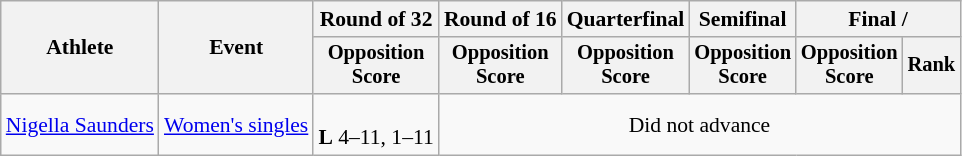<table class=wikitable style="font-size:90%">
<tr>
<th rowspan="2">Athlete</th>
<th rowspan="2">Event</th>
<th>Round of 32</th>
<th>Round of 16</th>
<th>Quarterfinal</th>
<th>Semifinal</th>
<th colspan=2>Final / </th>
</tr>
<tr style="font-size:95%">
<th>Opposition<br>Score</th>
<th>Opposition<br>Score</th>
<th>Opposition<br>Score</th>
<th>Opposition<br>Score</th>
<th>Opposition<br>Score</th>
<th>Rank</th>
</tr>
<tr align=center>
<td align=left><a href='#'>Nigella Saunders</a></td>
<td align=left><a href='#'>Women's singles</a></td>
<td><br><strong>L</strong> 4–11, 1–11</td>
<td colspan=5>Did not advance</td>
</tr>
</table>
